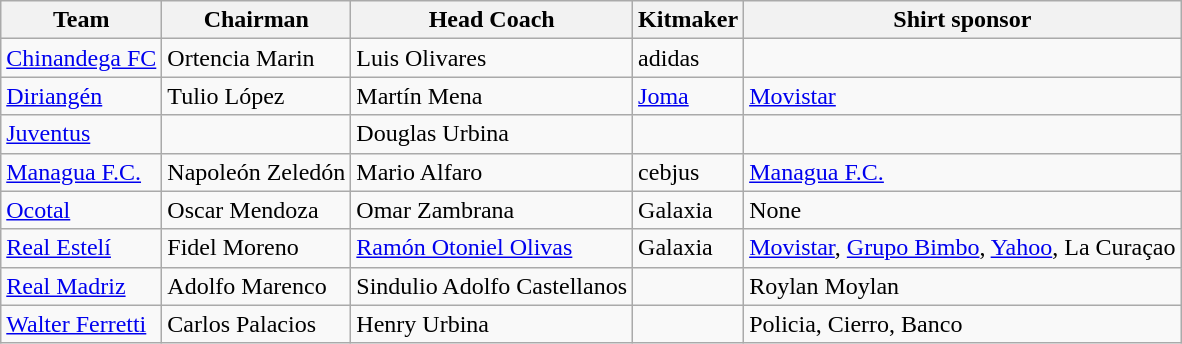<table class="wikitable sortable" style="text-align: left;">
<tr>
<th>Team</th>
<th>Chairman</th>
<th>Head Coach</th>
<th>Kitmaker</th>
<th>Shirt sponsor</th>
</tr>
<tr>
<td><a href='#'>Chinandega FC</a></td>
<td> Ortencia Marin</td>
<td> Luis Olivares</td>
<td>adidas</td>
<td></td>
</tr>
<tr>
<td><a href='#'>Diriangén</a></td>
<td> Tulio López</td>
<td> Martín Mena</td>
<td><a href='#'>Joma</a></td>
<td><a href='#'>Movistar</a></td>
</tr>
<tr>
<td><a href='#'>Juventus</a></td>
<td></td>
<td> Douglas Urbina</td>
<td></td>
<td></td>
</tr>
<tr>
<td><a href='#'>Managua F.C.</a></td>
<td> Napoleón Zeledón</td>
<td> Mario Alfaro</td>
<td>cebjus</td>
<td><a href='#'>Managua F.C.</a></td>
</tr>
<tr>
<td><a href='#'>Ocotal</a></td>
<td> Oscar Mendoza</td>
<td> Omar Zambrana</td>
<td>Galaxia</td>
<td>None</td>
</tr>
<tr>
<td><a href='#'>Real Estelí</a></td>
<td> Fidel Moreno</td>
<td> <a href='#'>Ramón Otoniel Olivas</a></td>
<td>Galaxia</td>
<td><a href='#'>Movistar</a>, <a href='#'>Grupo Bimbo</a>, <a href='#'>Yahoo</a>, La Curaçao</td>
</tr>
<tr>
<td><a href='#'>Real Madriz</a></td>
<td> Adolfo Marenco</td>
<td> Sindulio Adolfo Castellanos</td>
<td></td>
<td>Roylan Moylan</td>
</tr>
<tr>
<td><a href='#'>Walter Ferretti</a></td>
<td> Carlos Palacios</td>
<td> Henry Urbina</td>
<td></td>
<td>Policia, Cierro, Banco</td>
</tr>
</table>
